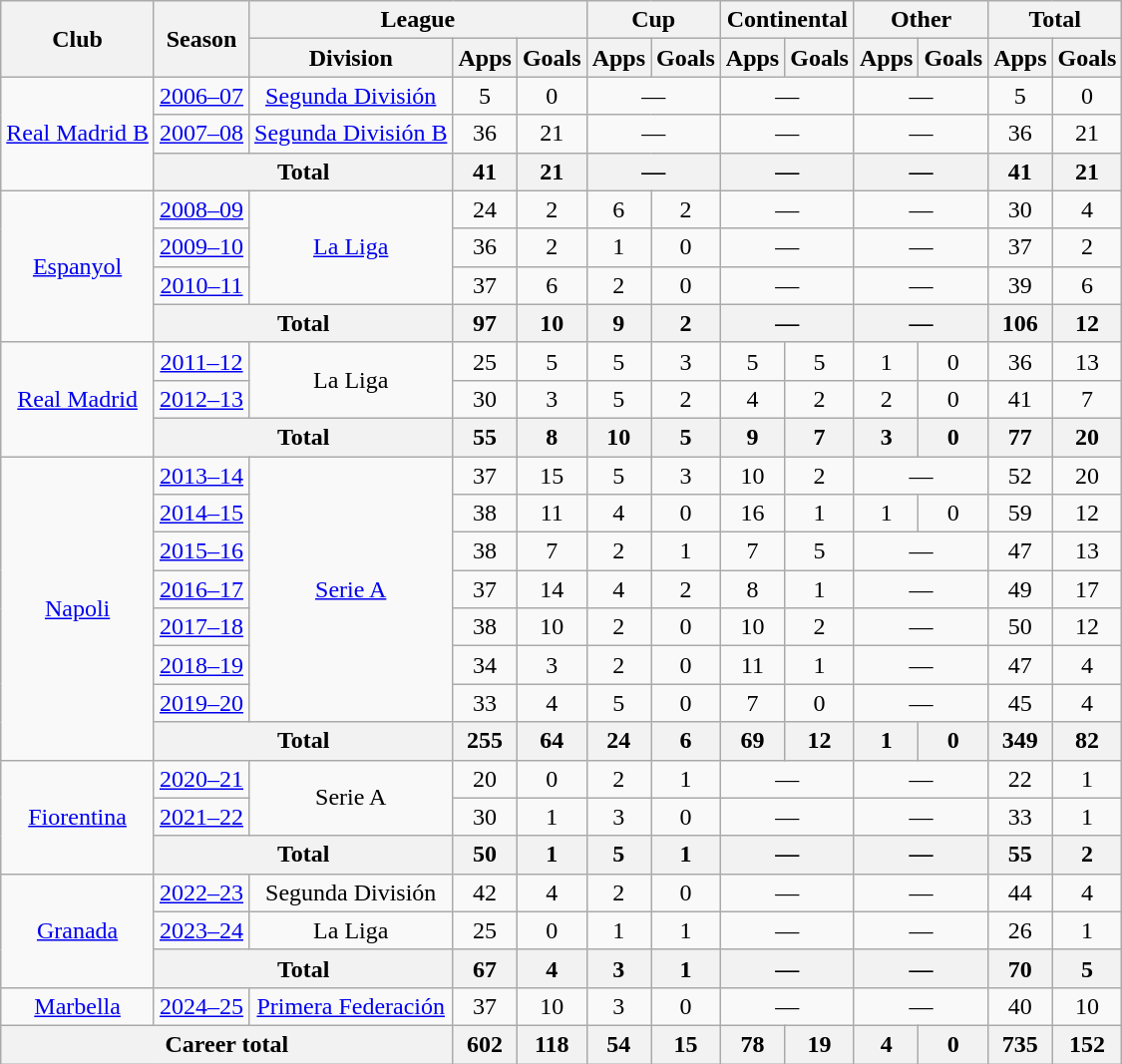<table class="wikitable" style="text-align:center">
<tr>
<th rowspan="2">Club</th>
<th rowspan="2">Season</th>
<th colspan="3">League</th>
<th colspan="2">Cup</th>
<th colspan="2">Continental</th>
<th colspan="2">Other</th>
<th colspan="2">Total</th>
</tr>
<tr>
<th>Division</th>
<th>Apps</th>
<th>Goals</th>
<th>Apps</th>
<th>Goals</th>
<th>Apps</th>
<th>Goals</th>
<th>Apps</th>
<th>Goals</th>
<th>Apps</th>
<th>Goals</th>
</tr>
<tr>
<td rowspan="3"><a href='#'>Real Madrid B</a></td>
<td><a href='#'>2006–07</a></td>
<td><a href='#'>Segunda División</a></td>
<td>5</td>
<td>0</td>
<td colspan="2">—</td>
<td colspan="2">—</td>
<td colspan="2">—</td>
<td>5</td>
<td>0</td>
</tr>
<tr>
<td><a href='#'>2007–08</a></td>
<td><a href='#'>Segunda División B</a></td>
<td>36</td>
<td>21</td>
<td colspan="2">—</td>
<td colspan="2">—</td>
<td colspan="2">—</td>
<td>36</td>
<td>21</td>
</tr>
<tr>
<th colspan="2">Total</th>
<th>41</th>
<th>21</th>
<th colspan="2">—</th>
<th colspan="2">—</th>
<th colspan="2">—</th>
<th>41</th>
<th>21</th>
</tr>
<tr>
<td rowspan="4"><a href='#'>Espanyol</a></td>
<td><a href='#'>2008–09</a></td>
<td rowspan="3"><a href='#'>La Liga</a></td>
<td>24</td>
<td>2</td>
<td>6</td>
<td>2</td>
<td colspan="2">—</td>
<td colspan="2">—</td>
<td>30</td>
<td>4</td>
</tr>
<tr>
<td><a href='#'>2009–10</a></td>
<td>36</td>
<td>2</td>
<td>1</td>
<td>0</td>
<td colspan="2">—</td>
<td colspan="2">—</td>
<td>37</td>
<td>2</td>
</tr>
<tr>
<td><a href='#'>2010–11</a></td>
<td>37</td>
<td>6</td>
<td>2</td>
<td>0</td>
<td colspan="2">—</td>
<td colspan="2">—</td>
<td>39</td>
<td>6</td>
</tr>
<tr>
<th colspan="2">Total</th>
<th>97</th>
<th>10</th>
<th>9</th>
<th>2</th>
<th colspan="2">—</th>
<th colspan="2">—</th>
<th>106</th>
<th>12</th>
</tr>
<tr>
<td rowspan="3"><a href='#'>Real Madrid</a></td>
<td><a href='#'>2011–12</a></td>
<td rowspan="2">La Liga</td>
<td>25</td>
<td>5</td>
<td>5</td>
<td>3</td>
<td>5</td>
<td>5</td>
<td>1</td>
<td>0</td>
<td>36</td>
<td>13</td>
</tr>
<tr>
<td><a href='#'>2012–13</a></td>
<td>30</td>
<td>3</td>
<td>5</td>
<td>2</td>
<td>4</td>
<td>2</td>
<td>2</td>
<td>0</td>
<td>41</td>
<td>7</td>
</tr>
<tr>
<th colspan="2">Total</th>
<th>55</th>
<th>8</th>
<th>10</th>
<th>5</th>
<th>9</th>
<th>7</th>
<th>3</th>
<th>0</th>
<th>77</th>
<th>20</th>
</tr>
<tr>
<td rowspan="8"><a href='#'>Napoli</a></td>
<td><a href='#'>2013–14</a></td>
<td rowspan="7"><a href='#'>Serie A</a></td>
<td>37</td>
<td>15</td>
<td>5</td>
<td>3</td>
<td>10</td>
<td>2</td>
<td colspan="2">—</td>
<td>52</td>
<td>20</td>
</tr>
<tr>
<td><a href='#'>2014–15</a></td>
<td>38</td>
<td>11</td>
<td>4</td>
<td>0</td>
<td>16</td>
<td>1</td>
<td>1</td>
<td>0</td>
<td>59</td>
<td>12</td>
</tr>
<tr>
<td><a href='#'>2015–16</a></td>
<td>38</td>
<td>7</td>
<td>2</td>
<td>1</td>
<td>7</td>
<td>5</td>
<td colspan="2">—</td>
<td>47</td>
<td>13</td>
</tr>
<tr>
<td><a href='#'>2016–17</a></td>
<td>37</td>
<td>14</td>
<td>4</td>
<td>2</td>
<td>8</td>
<td>1</td>
<td colspan="2">—</td>
<td>49</td>
<td>17</td>
</tr>
<tr>
<td><a href='#'>2017–18</a></td>
<td>38</td>
<td>10</td>
<td>2</td>
<td>0</td>
<td>10</td>
<td>2</td>
<td colspan="2">—</td>
<td>50</td>
<td>12</td>
</tr>
<tr>
<td><a href='#'>2018–19</a></td>
<td>34</td>
<td>3</td>
<td>2</td>
<td>0</td>
<td>11</td>
<td>1</td>
<td colspan="2">—</td>
<td>47</td>
<td>4</td>
</tr>
<tr>
<td><a href='#'>2019–20</a></td>
<td>33</td>
<td>4</td>
<td>5</td>
<td>0</td>
<td>7</td>
<td>0</td>
<td colspan="2">—</td>
<td>45</td>
<td>4</td>
</tr>
<tr>
<th colspan="2">Total</th>
<th>255</th>
<th>64</th>
<th>24</th>
<th>6</th>
<th>69</th>
<th>12</th>
<th>1</th>
<th>0</th>
<th>349</th>
<th>82</th>
</tr>
<tr>
<td rowspan="3"><a href='#'>Fiorentina</a></td>
<td><a href='#'>2020–21</a></td>
<td rowspan="2">Serie A</td>
<td>20</td>
<td>0</td>
<td>2</td>
<td>1</td>
<td colspan="2">—</td>
<td colspan="2">—</td>
<td>22</td>
<td>1</td>
</tr>
<tr>
<td><a href='#'>2021–22</a></td>
<td>30</td>
<td>1</td>
<td>3</td>
<td>0</td>
<td colspan="2">—</td>
<td colspan="2">—</td>
<td>33</td>
<td>1</td>
</tr>
<tr>
<th colspan="2">Total</th>
<th>50</th>
<th>1</th>
<th>5</th>
<th>1</th>
<th colspan="2">—</th>
<th colspan="2">—</th>
<th>55</th>
<th>2</th>
</tr>
<tr>
<td rowspan="3"><a href='#'>Granada</a></td>
<td><a href='#'>2022–23</a></td>
<td>Segunda División</td>
<td>42</td>
<td>4</td>
<td>2</td>
<td>0</td>
<td colspan="2">—</td>
<td colspan="2">—</td>
<td>44</td>
<td>4</td>
</tr>
<tr>
<td><a href='#'>2023–24</a></td>
<td>La Liga</td>
<td>25</td>
<td>0</td>
<td>1</td>
<td>1</td>
<td colspan="2">—</td>
<td colspan="2">—</td>
<td>26</td>
<td>1</td>
</tr>
<tr>
<th colspan="2">Total</th>
<th>67</th>
<th>4</th>
<th>3</th>
<th>1</th>
<th colspan="2">—</th>
<th colspan="2">—</th>
<th>70</th>
<th>5</th>
</tr>
<tr>
<td><a href='#'>Marbella</a></td>
<td><a href='#'>2024–25</a></td>
<td><a href='#'>Primera Federación</a></td>
<td>37</td>
<td>10</td>
<td>3</td>
<td>0</td>
<td colspan="2">—</td>
<td colspan="2">—</td>
<td>40</td>
<td>10</td>
</tr>
<tr>
<th colspan="3">Career total</th>
<th>602</th>
<th>118</th>
<th>54</th>
<th>15</th>
<th>78</th>
<th>19</th>
<th>4</th>
<th>0</th>
<th>735</th>
<th>152</th>
</tr>
</table>
